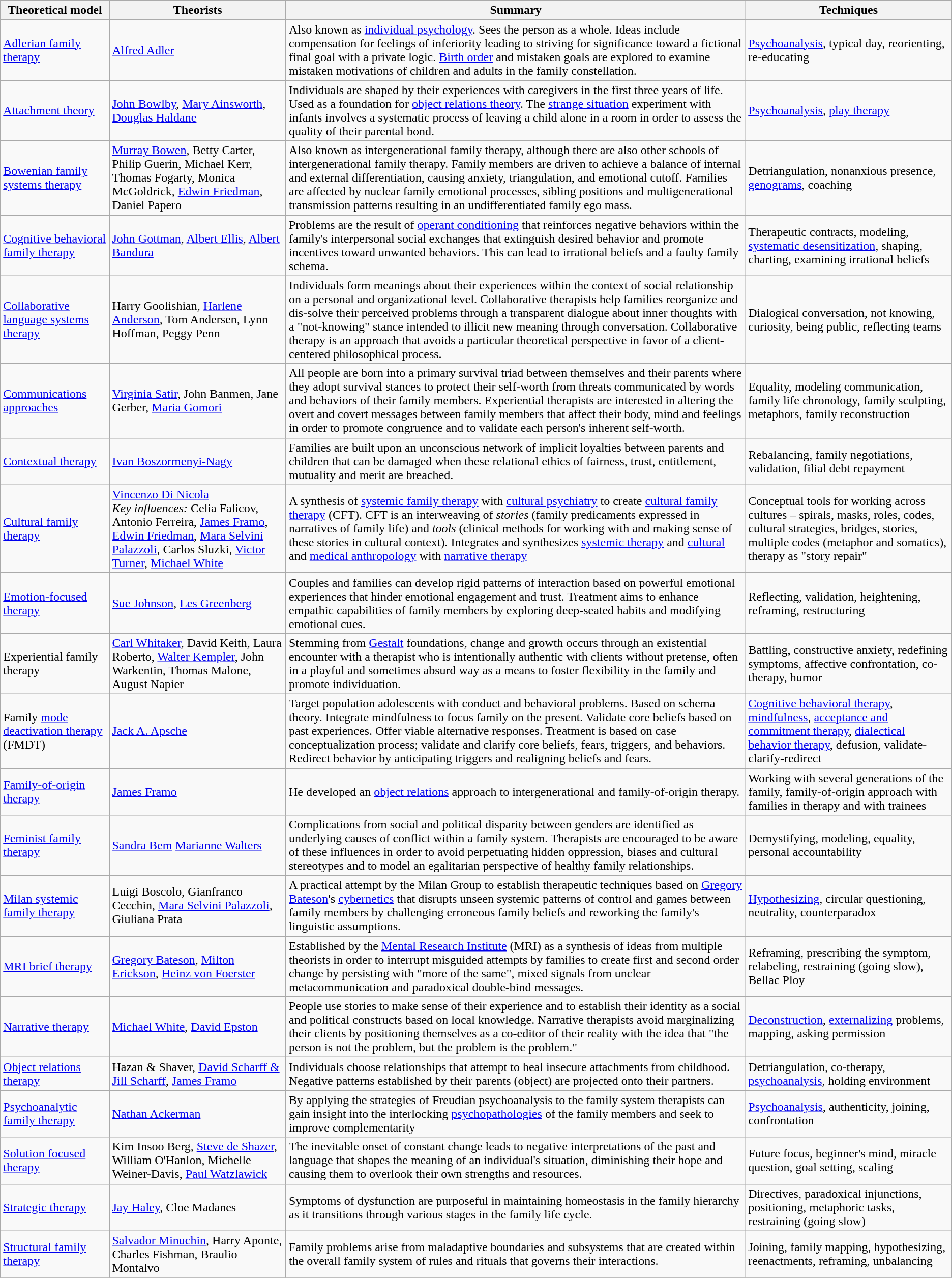<table class="wikitable">
<tr>
<th>Theoretical model</th>
<th>Theorists</th>
<th>Summary</th>
<th>Techniques</th>
</tr>
<tr>
<td><a href='#'>Adlerian family therapy</a></td>
<td><a href='#'>Alfred Adler</a></td>
<td>Also known as <a href='#'>individual psychology</a>. Sees the person as a whole. Ideas include compensation for feelings of inferiority leading to striving for significance toward a fictional final goal with a private logic. <a href='#'>Birth order</a> and mistaken goals are explored to examine mistaken motivations of children and adults in the family constellation.</td>
<td><a href='#'>Psychoanalysis</a>, typical day, reorienting, re-educating</td>
</tr>
<tr>
<td><a href='#'>Attachment theory</a></td>
<td><a href='#'>John Bowlby</a>, <a href='#'>Mary Ainsworth</a>, <a href='#'>Douglas Haldane</a></td>
<td>Individuals are shaped by their experiences with caregivers in the first three years of life. Used as a foundation for <a href='#'>object relations theory</a>. The <a href='#'>strange situation</a> experiment with infants involves a systematic process of leaving a child alone in a room in order to assess the quality of their parental bond.</td>
<td><a href='#'>Psychoanalysis</a>, <a href='#'>play therapy</a></td>
</tr>
<tr>
<td><a href='#'>Bowenian family systems therapy</a></td>
<td><a href='#'>Murray Bowen</a>, Betty Carter, Philip Guerin, Michael Kerr, Thomas Fogarty, Monica McGoldrick, <a href='#'>Edwin Friedman</a>, Daniel Papero</td>
<td>Also known as intergenerational family therapy, although there are also other schools of intergenerational family therapy. Family members are driven to achieve a balance of internal and external differentiation, causing anxiety, triangulation, and emotional cutoff. Families are affected by nuclear family emotional processes, sibling positions and multigenerational transmission patterns resulting in an undifferentiated family ego mass.</td>
<td>Detriangulation, nonanxious presence, <a href='#'>genograms</a>, coaching</td>
</tr>
<tr>
<td><a href='#'>Cognitive behavioral family therapy</a></td>
<td><a href='#'>John Gottman</a>, <a href='#'>Albert Ellis</a>, <a href='#'>Albert Bandura</a></td>
<td>Problems are the result of <a href='#'>operant conditioning</a> that reinforces negative behaviors within the family's interpersonal social exchanges that extinguish desired behavior and promote incentives toward unwanted behaviors. This can lead to irrational beliefs and a faulty family schema.</td>
<td>Therapeutic contracts, modeling, <a href='#'>systematic desensitization</a>, shaping, charting, examining irrational beliefs</td>
</tr>
<tr>
<td><a href='#'>Collaborative language systems therapy</a></td>
<td>Harry Goolishian, <a href='#'>Harlene Anderson</a>, Tom Andersen, Lynn Hoffman, Peggy Penn</td>
<td>Individuals form meanings about their experiences within the context of social relationship on a personal and organizational level. Collaborative therapists help families reorganize and dis-solve their perceived problems through a transparent dialogue about inner thoughts with a "not-knowing" stance intended to illicit new meaning through conversation. Collaborative therapy is an approach that avoids a particular theoretical perspective in favor of a client-centered philosophical process.</td>
<td>Dialogical conversation, not knowing, curiosity, being public, reflecting teams</td>
</tr>
<tr>
<td><a href='#'>Communications approaches</a></td>
<td><a href='#'>Virginia Satir</a>, John Banmen, Jane Gerber, <a href='#'>Maria Gomori</a></td>
<td>All people are born into a primary survival triad between themselves and their parents where they adopt survival stances to protect their self-worth from threats communicated by words and behaviors of their family members. Experiential therapists are interested in altering the overt and covert messages between family members that affect their body, mind and feelings in order to promote congruence and to validate each person's inherent self-worth.</td>
<td>Equality, modeling communication, family life chronology, family sculpting, metaphors, family reconstruction</td>
</tr>
<tr>
<td><a href='#'>Contextual therapy</a></td>
<td><a href='#'>Ivan Boszormenyi-Nagy</a></td>
<td>Families are built upon an unconscious network of implicit loyalties between parents and children that can be damaged when these relational ethics of fairness, trust, entitlement, mutuality and merit are breached.</td>
<td>Rebalancing, family negotiations, validation, filial debt repayment</td>
</tr>
<tr>
<td><a href='#'>Cultural family therapy</a></td>
<td><a href='#'>Vincenzo Di Nicola</a><br><em>Key influences:</em> Celia Falicov, Antonio Ferreira, <a href='#'>James Framo</a>, <a href='#'>Edwin Friedman</a>, <a href='#'>Mara Selvini Palazzoli</a>,  Carlos Sluzki, <a href='#'>Victor Turner</a>, <a href='#'>Michael White</a></td>
<td>A synthesis of <a href='#'>systemic family therapy</a> with <a href='#'>cultural psychiatry</a> to create <a href='#'>cultural family therapy</a> (CFT). CFT is an interweaving of <em>stories</em> (family predicaments expressed in narratives of family life) and <em>tools</em> (clinical methods for working with and making sense of these stories in cultural context)<em>.</em> Integrates and synthesizes <a href='#'>systemic therapy</a> and <a href='#'>cultural</a> and <a href='#'>medical anthropology</a> with <a href='#'>narrative therapy</a></td>
<td>Conceptual tools for working across cultures – spirals, masks, roles, codes, cultural strategies, bridges, stories, multiple codes (metaphor and somatics), therapy as "story repair"</td>
</tr>
<tr>
<td><a href='#'>Emotion-focused therapy</a></td>
<td><a href='#'>Sue Johnson</a>, <a href='#'>Les Greenberg</a></td>
<td>Couples and families can develop rigid patterns of interaction based on powerful emotional experiences that hinder emotional engagement and trust. Treatment aims to enhance empathic capabilities of family members by exploring deep-seated habits and modifying emotional cues.</td>
<td>Reflecting, validation, heightening, reframing, restructuring</td>
</tr>
<tr>
<td>Experiential family therapy</td>
<td><a href='#'>Carl Whitaker</a>, David Keith, Laura Roberto, <a href='#'>Walter Kempler</a>, John Warkentin, Thomas Malone, August Napier</td>
<td>Stemming from <a href='#'>Gestalt</a> foundations, change and growth occurs through an existential encounter with a therapist who is intentionally authentic with clients without pretense, often in a playful and sometimes absurd way as a means to foster flexibility in the family and promote individuation.</td>
<td>Battling, constructive anxiety, redefining symptoms, affective confrontation, co-therapy, humor</td>
</tr>
<tr>
<td>Family <a href='#'>mode deactivation therapy</a> (FMDT)</td>
<td><a href='#'>Jack A. Apsche</a></td>
<td>Target population adolescents with conduct and behavioral problems. Based on schema theory. Integrate mindfulness to focus family on the present. Validate core beliefs based on past experiences. Offer viable alternative responses. Treatment is based on case conceptualization process; validate and clarify core beliefs, fears, triggers, and behaviors. Redirect behavior by anticipating triggers and realigning beliefs and fears.</td>
<td><a href='#'>Cognitive behavioral therapy</a>, <a href='#'>mindfulness</a>, <a href='#'>acceptance and commitment therapy</a>, <a href='#'>dialectical behavior therapy</a>, defusion, validate-clarify-redirect</td>
</tr>
<tr>
<td><a href='#'>Family-of-origin therapy</a></td>
<td><a href='#'>James Framo</a></td>
<td>He developed an <a href='#'>object relations</a> approach to intergenerational and family-of-origin therapy.</td>
<td>Working with several generations of the family, family-of-origin approach with families in therapy and with trainees</td>
</tr>
<tr>
<td><a href='#'>Feminist family therapy</a></td>
<td><a href='#'>Sandra Bem</a> <a href='#'>Marianne Walters</a></td>
<td>Complications from social and political disparity between genders are identified as underlying causes of conflict within a family system. Therapists are encouraged to be aware of these influences in order to avoid perpetuating hidden oppression, biases and cultural stereotypes and to model an egalitarian perspective of healthy family relationships.</td>
<td>Demystifying, modeling, equality, personal accountability</td>
</tr>
<tr>
<td><a href='#'>Milan systemic family therapy</a></td>
<td>Luigi Boscolo, Gianfranco Cecchin, <a href='#'>Mara Selvini Palazzoli</a>, Giuliana Prata</td>
<td>A practical attempt by the Milan Group to establish therapeutic techniques based on <a href='#'>Gregory Bateson</a>'s <a href='#'>cybernetics</a> that disrupts unseen systemic patterns of control and games between family members by challenging erroneous family beliefs and reworking the family's linguistic assumptions.</td>
<td><a href='#'>Hypothesizing</a>, circular questioning, neutrality, counterparadox</td>
</tr>
<tr>
<td><a href='#'>MRI brief therapy</a></td>
<td><a href='#'>Gregory Bateson</a>, <a href='#'>Milton Erickson</a>, <a href='#'>Heinz von Foerster</a></td>
<td>Established by the <a href='#'>Mental Research Institute</a> (MRI) as a synthesis of ideas from multiple theorists in order to interrupt misguided attempts by families to create first and second order change by persisting with "more of the same", mixed signals from unclear metacommunication and paradoxical double-bind messages.</td>
<td>Reframing, prescribing the symptom, relabeling, restraining (going slow), Bellac Ploy</td>
</tr>
<tr>
<td><a href='#'>Narrative therapy</a></td>
<td><a href='#'>Michael White</a>, <a href='#'>David Epston</a></td>
<td>People use stories to make sense of their experience and to establish their identity as a social and political constructs based on local knowledge. Narrative therapists avoid marginalizing their clients by positioning themselves as a co-editor of their reality with the idea that "the person is not the problem, but the problem is the problem."</td>
<td><a href='#'>Deconstruction</a>, <a href='#'>externalizing</a> problems, mapping, asking permission</td>
</tr>
<tr>
<td><a href='#'>Object relations therapy</a></td>
<td>Hazan & Shaver, <a href='#'>David Scharff & Jill Scharff</a>, <a href='#'>James Framo</a></td>
<td>Individuals choose relationships that attempt to heal insecure attachments from childhood. Negative patterns established by their parents (object) are projected onto their partners.</td>
<td>Detriangulation, co-therapy, <a href='#'>psychoanalysis</a>, holding environment</td>
</tr>
<tr>
<td><a href='#'>Psychoanalytic family therapy</a></td>
<td><a href='#'>Nathan Ackerman</a></td>
<td>By applying the strategies of Freudian psychoanalysis to the family system therapists can gain insight into the interlocking <a href='#'>psychopathologies</a> of the family members and seek to improve complementarity</td>
<td><a href='#'>Psychoanalysis</a>, authenticity, joining, confrontation</td>
</tr>
<tr>
<td><a href='#'>Solution focused therapy</a></td>
<td>Kim Insoo Berg, <a href='#'>Steve de Shazer</a>, William O'Hanlon, Michelle Weiner-Davis, <a href='#'>Paul Watzlawick</a></td>
<td>The inevitable onset of constant change leads to negative interpretations of the past and language that shapes the meaning of an individual's situation, diminishing their hope and causing them to overlook their own strengths and resources.</td>
<td>Future focus, beginner's mind, miracle question, goal setting, scaling</td>
</tr>
<tr>
<td><a href='#'>Strategic therapy</a></td>
<td><a href='#'>Jay Haley</a>, Cloe Madanes</td>
<td>Symptoms of dysfunction are purposeful in maintaining homeostasis in the family hierarchy as it transitions through various stages in the family life cycle.</td>
<td>Directives, paradoxical injunctions, positioning, metaphoric tasks, restraining (going slow)</td>
</tr>
<tr>
<td><a href='#'>Structural family therapy</a></td>
<td><a href='#'>Salvador Minuchin</a>, Harry Aponte, Charles Fishman, Braulio Montalvo</td>
<td>Family problems arise from maladaptive boundaries and subsystems that are created within the overall family system of rules and rituals that governs their interactions.</td>
<td>Joining, family mapping, hypothesizing, reenactments, reframing, unbalancing</td>
</tr>
<tr>
</tr>
</table>
